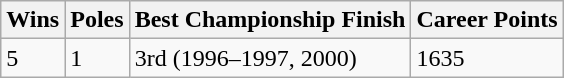<table class="wikitable">
<tr>
<th>Wins</th>
<th>Poles</th>
<th>Best Championship Finish</th>
<th>Career Points</th>
</tr>
<tr>
<td>5</td>
<td>1</td>
<td>3rd (1996–1997, 2000)</td>
<td>1635</td>
</tr>
</table>
